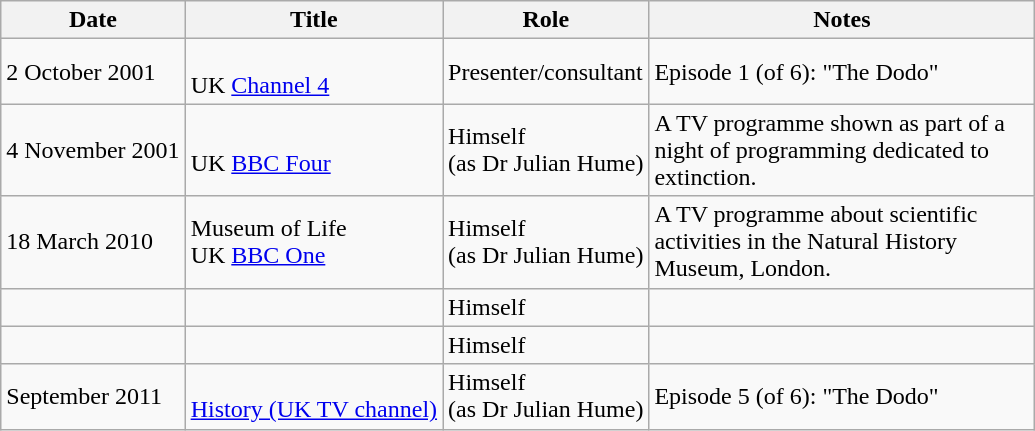<table class="wikitable">
<tr>
<th>Date</th>
<th>Title</th>
<th>Role</th>
<th>Notes</th>
</tr>
<tr>
<td>2 October 2001</td>
<td><br>UK <a href='#'>Channel 4</a></td>
<td>Presenter/consultant</td>
<td>Episode 1 (of 6): "The Dodo"</td>
</tr>
<tr>
<td>4 November 2001</td>
<td><br>UK <a href='#'>BBC Four</a></td>
<td>Himself<br>(as Dr Julian Hume)</td>
<td>A TV programme shown as part of a night of programming dedicated to extinction.</td>
</tr>
<tr>
<td>18 March 2010</td>
<td>Museum of Life<br>UK <a href='#'>BBC One</a></td>
<td>Himself<br>(as Dr Julian Hume)</td>
<td width=250>A TV programme about scientific activities in the Natural History Museum, London.</td>
</tr>
<tr>
<td></td>
<td></td>
<td>Himself</td>
<td></td>
</tr>
<tr>
<td></td>
<td></td>
<td>Himself</td>
<td></td>
</tr>
<tr>
<td>September 2011</td>
<td> <br><a href='#'>History (UK TV channel)</a></td>
<td>Himself<br>(as Dr Julian Hume)</td>
<td>Episode 5 (of 6): "The Dodo"</td>
</tr>
</table>
